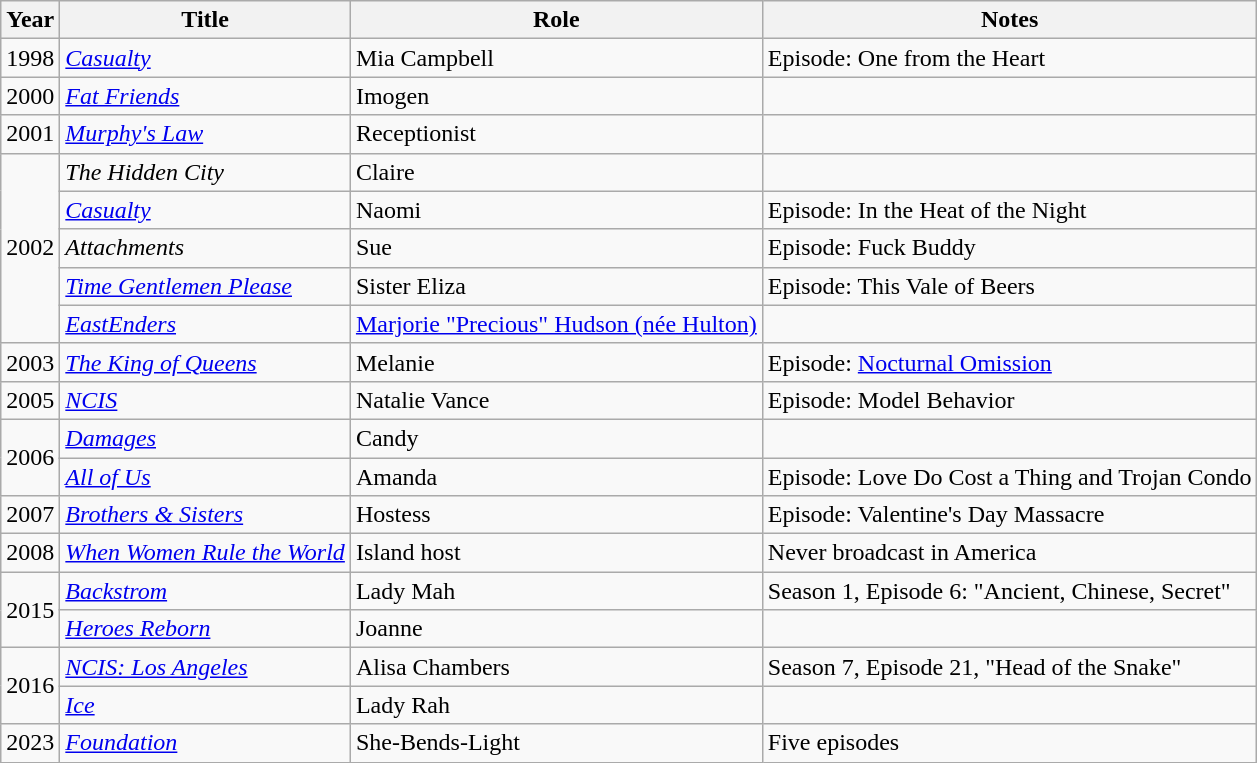<table class="wikitable sortable">
<tr>
<th>Year</th>
<th>Title</th>
<th>Role</th>
<th>Notes</th>
</tr>
<tr>
<td>1998</td>
<td><em><a href='#'>Casualty</a></em></td>
<td>Mia Campbell</td>
<td>Episode: One from the Heart</td>
</tr>
<tr>
<td>2000</td>
<td><em><a href='#'>Fat Friends</a></em></td>
<td>Imogen</td>
<td></td>
</tr>
<tr>
<td>2001</td>
<td><em><a href='#'>Murphy's Law</a></em></td>
<td>Receptionist</td>
<td></td>
</tr>
<tr>
<td rowspan="5">2002</td>
<td><em>The Hidden City</em></td>
<td>Claire</td>
<td></td>
</tr>
<tr>
<td><em><a href='#'>Casualty</a></em></td>
<td>Naomi</td>
<td>Episode: In the Heat of the Night</td>
</tr>
<tr>
<td><em>Attachments</em></td>
<td>Sue</td>
<td>Episode: Fuck Buddy</td>
</tr>
<tr>
<td><em><a href='#'>Time Gentlemen Please</a></em></td>
<td>Sister Eliza</td>
<td>Episode: This Vale of Beers</td>
</tr>
<tr>
<td><em><a href='#'>EastEnders</a></em></td>
<td><a href='#'>Marjorie "Precious" Hudson (née Hulton)</a></td>
<td></td>
</tr>
<tr>
<td>2003</td>
<td><em><a href='#'>The King of Queens</a></em></td>
<td>Melanie</td>
<td>Episode: <a href='#'>Nocturnal Omission</a></td>
</tr>
<tr>
<td>2005</td>
<td><em><a href='#'>NCIS</a></em></td>
<td>Natalie Vance</td>
<td>Episode: Model Behavior</td>
</tr>
<tr>
<td rowspan="2">2006</td>
<td><em><a href='#'>Damages</a></em></td>
<td>Candy</td>
<td></td>
</tr>
<tr>
<td><em><a href='#'>All of Us</a></em></td>
<td>Amanda</td>
<td>Episode: Love Do Cost a Thing and Trojan Condo</td>
</tr>
<tr>
<td>2007</td>
<td><em><a href='#'>Brothers & Sisters</a></em></td>
<td>Hostess</td>
<td>Episode: Valentine's Day Massacre</td>
</tr>
<tr>
<td>2008</td>
<td><em><a href='#'>When Women Rule the World</a></em></td>
<td>Island host</td>
<td>Never broadcast in America</td>
</tr>
<tr>
<td rowspan="2">2015</td>
<td><em><a href='#'>Backstrom</a></em></td>
<td>Lady Mah</td>
<td>Season 1, Episode 6: "Ancient, Chinese, Secret"</td>
</tr>
<tr>
<td><em><a href='#'>Heroes Reborn</a></em></td>
<td>Joanne</td>
<td></td>
</tr>
<tr>
<td rowspan="2">2016</td>
<td><em><a href='#'>NCIS: Los Angeles</a></em></td>
<td>Alisa Chambers</td>
<td>Season 7, Episode 21, "Head of the Snake"</td>
</tr>
<tr>
<td><em><a href='#'>Ice</a></em></td>
<td>Lady Rah</td>
</tr>
<tr>
<td>2023</td>
<td><em><a href='#'>Foundation</a></em></td>
<td>She-Bends-Light</td>
<td>Five episodes</td>
</tr>
</table>
